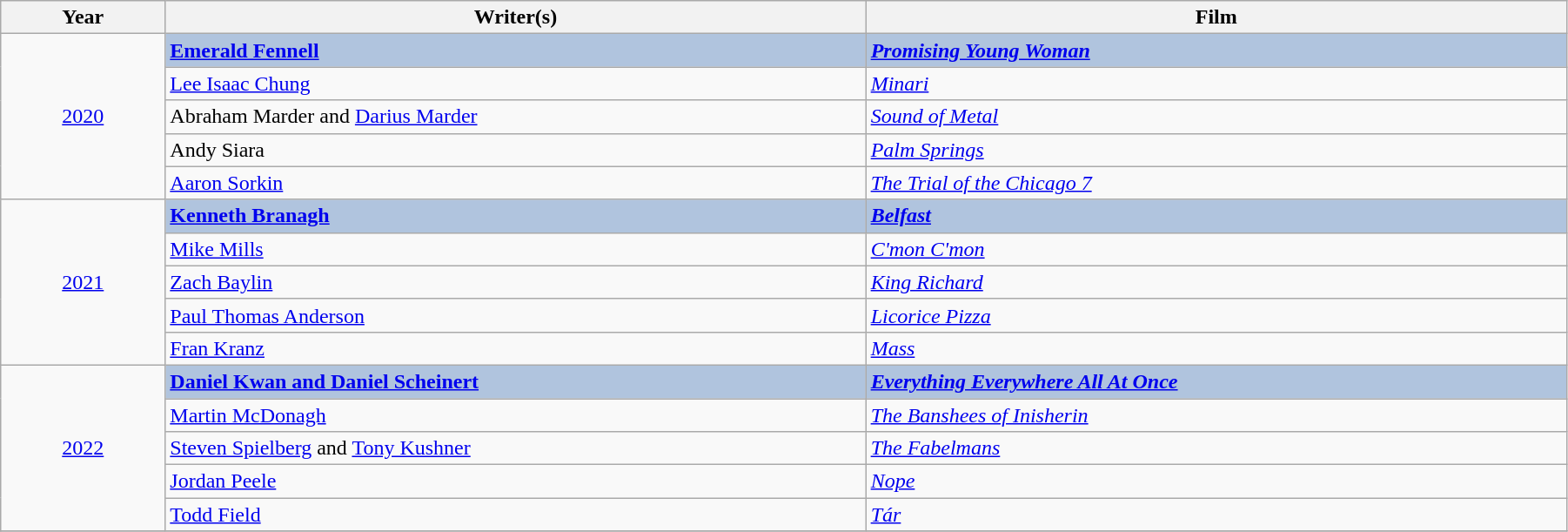<table class="wikitable" width="95%" cellpadding="5">
<tr>
<th width="100"><strong>Year</strong></th>
<th width="450"><strong>Writer(s)</strong></th>
<th width="450"><strong>Film</strong></th>
</tr>
<tr>
<td rowspan="5" style="text-align:center;"><a href='#'>2020</a></td>
<td style="background:#B0C4DE;"><strong><a href='#'>Emerald Fennell</a></strong></td>
<td style="background:#B0C4DE;"><strong><em><a href='#'>Promising Young Woman</a></em></strong></td>
</tr>
<tr>
<td><a href='#'>Lee Isaac Chung</a></td>
<td><em><a href='#'>Minari</a></em></td>
</tr>
<tr>
<td>Abraham Marder and <a href='#'>Darius Marder</a></td>
<td><em><a href='#'>Sound of Metal</a></em></td>
</tr>
<tr>
<td>Andy Siara</td>
<td><em><a href='#'>Palm Springs</a></em></td>
</tr>
<tr>
<td><a href='#'>Aaron Sorkin</a></td>
<td><em><a href='#'>The Trial of the Chicago 7</a></em></td>
</tr>
<tr>
<td rowspan="5" style="text-align:center;"><a href='#'>2021</a></td>
<td style="background:#B0C4DE;"><strong><a href='#'>Kenneth Branagh</a></strong></td>
<td style="background:#B0C4DE;"><strong><em><a href='#'>Belfast</a></em></strong></td>
</tr>
<tr>
<td><a href='#'>Mike Mills</a></td>
<td><em><a href='#'>C'mon C'mon</a></em></td>
</tr>
<tr>
<td><a href='#'>Zach Baylin</a></td>
<td><em><a href='#'>King Richard</a></em></td>
</tr>
<tr>
<td><a href='#'>Paul Thomas Anderson</a></td>
<td><em><a href='#'>Licorice Pizza</a></em></td>
</tr>
<tr>
<td><a href='#'>Fran Kranz</a></td>
<td><em><a href='#'>Mass</a></em></td>
</tr>
<tr>
<td rowspan="5" style="text-align:center;"><a href='#'>2022</a></td>
<td style="background:#B0C4DE;"><strong><a href='#'>Daniel Kwan and Daniel Scheinert</a></strong></td>
<td style="background:#B0C4DE;"><strong><em><a href='#'>Everything Everywhere All At Once</a></em></strong></td>
</tr>
<tr>
<td><a href='#'>Martin McDonagh</a></td>
<td><em><a href='#'>The Banshees of Inisherin</a></em></td>
</tr>
<tr>
<td><a href='#'>Steven Spielberg</a> and <a href='#'>Tony Kushner</a></td>
<td><em><a href='#'>The Fabelmans</a></em></td>
</tr>
<tr>
<td><a href='#'>Jordan Peele</a></td>
<td><em><a href='#'>Nope</a></em></td>
</tr>
<tr>
<td><a href='#'>Todd Field</a></td>
<td><em><a href='#'>Tár</a></em></td>
</tr>
<tr>
</tr>
</table>
